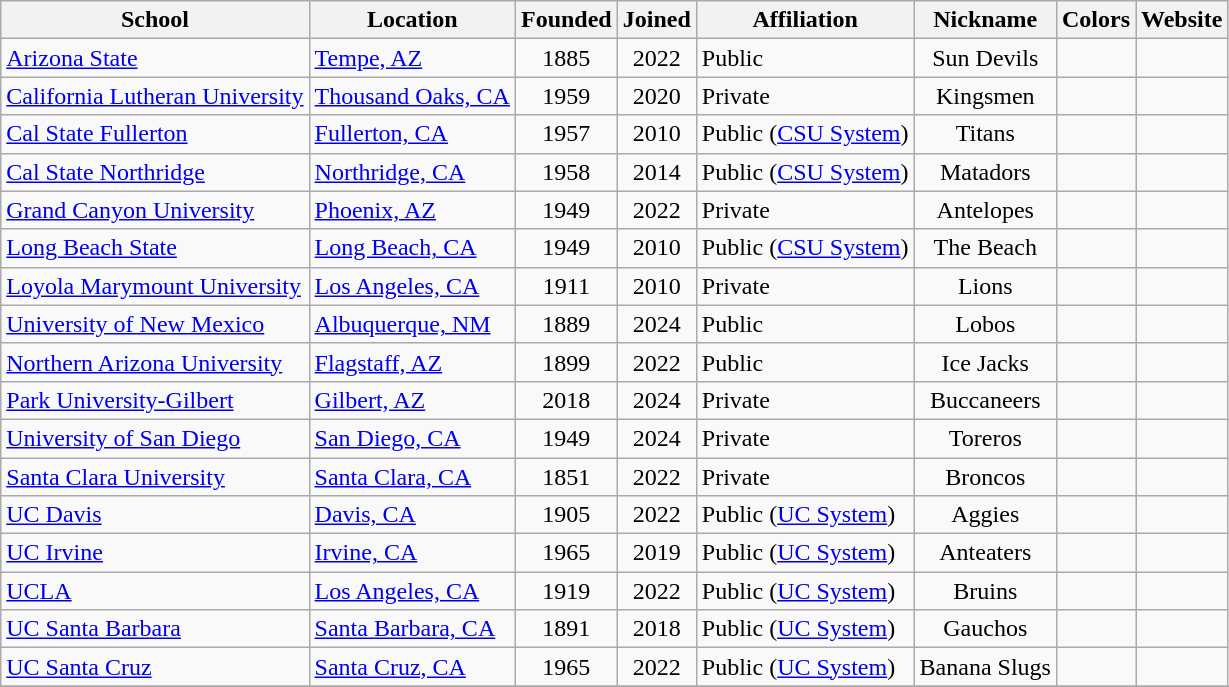<table class="wikitable sortable">
<tr>
<th>School</th>
<th>Location</th>
<th>Founded</th>
<th>Joined</th>
<th>Affiliation</th>
<th>Nickname</th>
<th>Colors</th>
<th>Website</th>
</tr>
<tr>
<td><a href='#'>Arizona State</a></td>
<td><a href='#'>Tempe, AZ</a></td>
<td align=center>1885</td>
<td align=center>2022</td>
<td>Public</td>
<td align=center>Sun Devils</td>
<td align=center> </td>
<td align=center></td>
</tr>
<tr>
<td><a href='#'>California Lutheran University</a></td>
<td><a href='#'>Thousand Oaks, CA</a></td>
<td align=center>1959</td>
<td align=center>2020</td>
<td>Private</td>
<td align=center>Kingsmen</td>
<td align=center> </td>
<td align=center></td>
</tr>
<tr>
<td><a href='#'>Cal State Fullerton</a></td>
<td><a href='#'>Fullerton, CA</a></td>
<td align=center>1957</td>
<td align=center>2010</td>
<td>Public (<a href='#'>CSU System</a>)</td>
<td align=center>Titans</td>
<td align=center> </td>
<td align=center></td>
</tr>
<tr>
<td><a href='#'>Cal State Northridge</a></td>
<td><a href='#'>Northridge, CA</a></td>
<td align=center>1958</td>
<td align=center>2014</td>
<td>Public (<a href='#'>CSU System</a>)</td>
<td align=center>Matadors</td>
<td align=center> </td>
<td align=center></td>
</tr>
<tr>
<td><a href='#'>Grand Canyon University</a></td>
<td><a href='#'>Phoenix, AZ</a></td>
<td align=center>1949</td>
<td align=center>2022</td>
<td>Private</td>
<td align=center>Antelopes</td>
<td align=center> </td>
<td align=center></td>
</tr>
<tr>
<td><a href='#'>Long Beach State</a></td>
<td><a href='#'>Long Beach, CA</a></td>
<td align=center>1949</td>
<td align=center>2010</td>
<td>Public (<a href='#'>CSU System</a>)</td>
<td align=center>The Beach</td>
<td align=center> </td>
<td align=center></td>
</tr>
<tr>
<td><a href='#'>Loyola Marymount University</a></td>
<td><a href='#'>Los Angeles, CA</a></td>
<td align=center>1911</td>
<td align=center>2010</td>
<td>Private</td>
<td align=center>Lions</td>
<td align=center> </td>
<td align=center></td>
</tr>
<tr>
<td><a href='#'>University of New Mexico</a></td>
<td><a href='#'>Albuquerque, NM</a></td>
<td align=center>1889</td>
<td align=center>2024</td>
<td>Public</td>
<td align=center>Lobos</td>
<td align=center> </td>
<td align=center></td>
</tr>
<tr>
<td><a href='#'>Northern Arizona University</a></td>
<td><a href='#'>Flagstaff, AZ</a></td>
<td align=center>1899</td>
<td align=center>2022</td>
<td>Public</td>
<td align=center>Ice Jacks</td>
<td align=center> </td>
<td align=center></td>
</tr>
<tr>
<td><a href='#'>Park University-Gilbert</a></td>
<td><a href='#'>Gilbert, AZ</a></td>
<td align=center>2018</td>
<td align=center>2024</td>
<td>Private</td>
<td align=center>Buccaneers</td>
<td align=center> </td>
<td align=center></td>
</tr>
<tr>
<td><a href='#'>University of San Diego</a></td>
<td><a href='#'>San Diego, CA</a></td>
<td align=center>1949</td>
<td align=center>2024</td>
<td>Private</td>
<td align=center>Toreros</td>
<td align=center> </td>
<td align=center></td>
</tr>
<tr>
<td><a href='#'>Santa Clara University</a></td>
<td><a href='#'>Santa Clara, CA</a></td>
<td align=center>1851</td>
<td align=center>2022</td>
<td>Private</td>
<td align=center>Broncos</td>
<td align=center> </td>
<td align=center></td>
</tr>
<tr>
<td><a href='#'>UC Davis</a></td>
<td><a href='#'>Davis, CA</a></td>
<td align=center>1905</td>
<td align=center>2022</td>
<td>Public (<a href='#'>UC System</a>)</td>
<td align=center>Aggies</td>
<td align=center> </td>
<td align=center></td>
</tr>
<tr>
<td><a href='#'>UC Irvine</a></td>
<td><a href='#'>Irvine, CA</a></td>
<td align=center>1965</td>
<td align=center>2019</td>
<td>Public (<a href='#'>UC System</a>)</td>
<td align=center>Anteaters</td>
<td align=center> </td>
<td align=center></td>
</tr>
<tr>
<td><a href='#'>UCLA</a></td>
<td><a href='#'>Los Angeles, CA</a></td>
<td align=center>1919</td>
<td align=center>2022</td>
<td>Public (<a href='#'>UC System</a>)</td>
<td align=center>Bruins</td>
<td align=center> </td>
<td align=center></td>
</tr>
<tr>
<td><a href='#'>UC Santa Barbara</a></td>
<td><a href='#'>Santa Barbara, CA</a></td>
<td align=center>1891</td>
<td align=center>2018</td>
<td>Public (<a href='#'>UC System</a>)</td>
<td align=center>Gauchos</td>
<td align=center> </td>
<td align=center></td>
</tr>
<tr>
<td><a href='#'>UC Santa Cruz</a></td>
<td><a href='#'>Santa Cruz, CA</a></td>
<td align=center>1965</td>
<td align=center>2022</td>
<td>Public (<a href='#'>UC System</a>)</td>
<td align=center>Banana Slugs</td>
<td align=center> </td>
<td align=center></td>
</tr>
<tr>
</tr>
</table>
